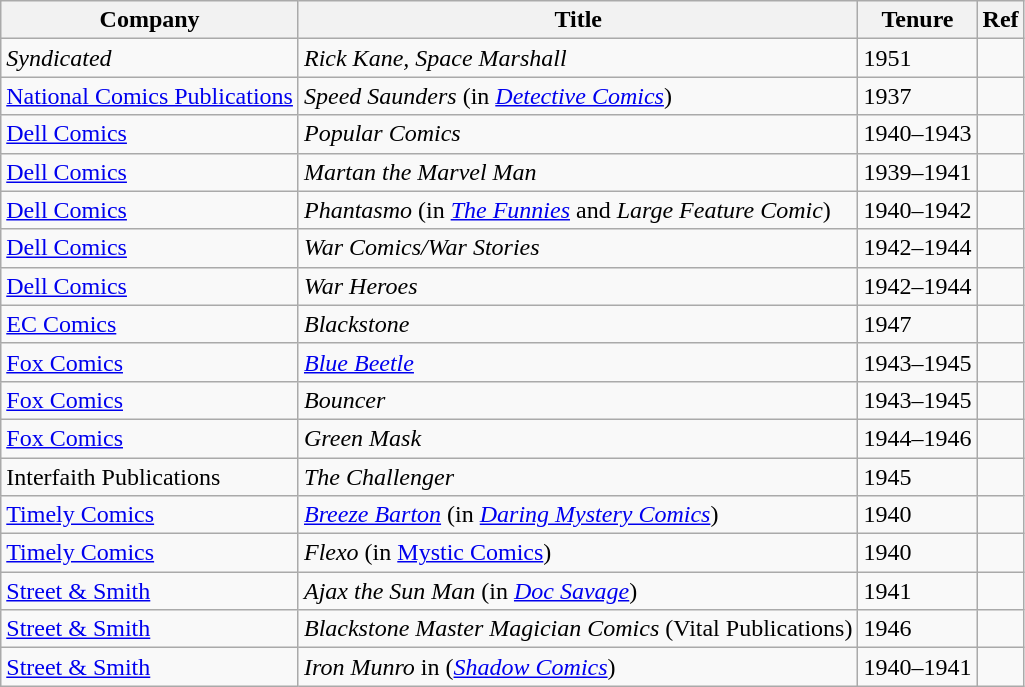<table class="wikitable sortable plainrowheaders" style="text-align:left;">
<tr>
<th scope=col>Company</th>
<th scope=col>Title</th>
<th scope=col>Tenure</th>
<th class=unsortable scope=col>Ref</th>
</tr>
<tr>
<td><em>Syndicated</em></td>
<td><em>Rick Kane, Space Marshall</em></td>
<td>1951</td>
<td></td>
</tr>
<tr>
<td><a href='#'>National Comics Publications</a></td>
<td><em>Speed Saunders</em> (in <em><a href='#'>Detective Comics</a></em>)</td>
<td>1937</td>
<td></td>
</tr>
<tr>
<td><a href='#'>Dell Comics</a></td>
<td><em>Popular Comics</em></td>
<td>1940–1943</td>
<td></td>
</tr>
<tr>
<td><a href='#'>Dell Comics</a></td>
<td><em>Martan the Marvel Man</em></td>
<td>1939–1941</td>
<td></td>
</tr>
<tr>
<td><a href='#'>Dell Comics</a></td>
<td><em>Phantasmo</em> (in <em><a href='#'>The Funnies</a></em> and <em>Large Feature Comic</em>)</td>
<td>1940–1942</td>
<td></td>
</tr>
<tr>
<td><a href='#'>Dell Comics</a></td>
<td><em>War Comics/War Stories</em></td>
<td>1942–1944</td>
<td></td>
</tr>
<tr>
<td><a href='#'>Dell Comics</a></td>
<td><em>War Heroes</em></td>
<td>1942–1944</td>
<td></td>
</tr>
<tr>
<td><a href='#'>EC Comics</a></td>
<td><em>Blackstone</em></td>
<td>1947</td>
<td></td>
</tr>
<tr>
<td><a href='#'>Fox Comics</a></td>
<td><em><a href='#'>Blue Beetle</a></em></td>
<td>1943–1945</td>
<td></td>
</tr>
<tr>
<td><a href='#'>Fox Comics</a></td>
<td><em>Bouncer</em></td>
<td>1943–1945</td>
<td></td>
</tr>
<tr>
<td><a href='#'>Fox Comics</a></td>
<td><em>Green Mask</em></td>
<td>1944–1946</td>
<td></td>
</tr>
<tr>
<td>Interfaith Publications</td>
<td><em>The Challenger</em></td>
<td>1945</td>
<td></td>
</tr>
<tr>
<td><a href='#'>Timely Comics</a></td>
<td><em><a href='#'>Breeze Barton</a></em> (in <em><a href='#'>Daring Mystery Comics</a></em>)</td>
<td>1940</td>
<td></td>
</tr>
<tr>
<td><a href='#'>Timely Comics</a></td>
<td><em>Flexo</em> (in <a href='#'>Mystic Comics</a>)</td>
<td>1940</td>
<td></td>
</tr>
<tr>
<td><a href='#'>Street & Smith</a></td>
<td><em>Ajax the Sun Man</em> (in <em><a href='#'>Doc Savage</a></em>)</td>
<td>1941</td>
<td></td>
</tr>
<tr>
<td><a href='#'>Street & Smith</a></td>
<td><em>Blackstone Master Magician Comics</em> (Vital Publications)</td>
<td>1946</td>
<td></td>
</tr>
<tr>
<td><a href='#'>Street & Smith</a></td>
<td><em>Iron Munro</em> in (<em><a href='#'>Shadow Comics</a></em>)</td>
<td>1940–1941</td>
<td></td>
</tr>
</table>
